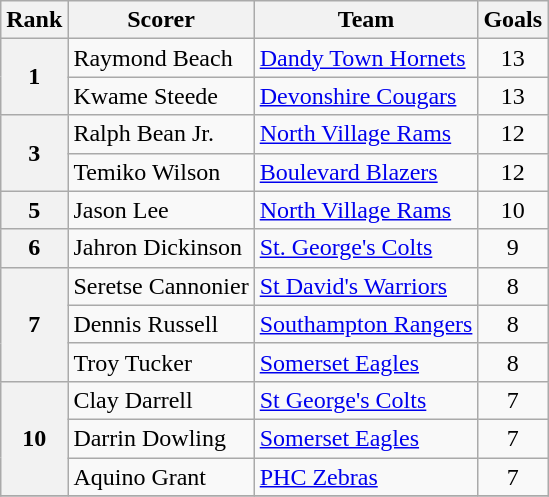<table class="wikitable" style="text-align:center">
<tr>
<th>Rank</th>
<th>Scorer</th>
<th>Team</th>
<th>Goals</th>
</tr>
<tr>
<th rowspan="2">1</th>
<td align="left"> Raymond Beach</td>
<td align="left"><a href='#'>Dandy Town Hornets</a></td>
<td>13</td>
</tr>
<tr>
<td align="left"> Kwame Steede</td>
<td align="left"><a href='#'>Devonshire Cougars</a></td>
<td>13</td>
</tr>
<tr>
<th rowspan="2">3</th>
<td align="left"> Ralph Bean Jr.</td>
<td align="left"><a href='#'>North Village Rams</a></td>
<td>12</td>
</tr>
<tr>
<td align="left"> Temiko Wilson</td>
<td align="left"><a href='#'>Boulevard Blazers</a></td>
<td>12</td>
</tr>
<tr>
<th rowspan="1">5</th>
<td align="left"> Jason Lee</td>
<td align="left"><a href='#'>North Village Rams</a></td>
<td>10</td>
</tr>
<tr>
<th rowspan="1">6</th>
<td align="left"> Jahron Dickinson</td>
<td align="left"><a href='#'>St. George's Colts</a></td>
<td>9</td>
</tr>
<tr>
<th rowspan="3">7</th>
<td align="left"> Seretse Cannonier</td>
<td align="left"><a href='#'>St David's Warriors</a></td>
<td>8</td>
</tr>
<tr>
<td align="left"> Dennis Russell</td>
<td align="left"><a href='#'>Southampton Rangers</a></td>
<td>8</td>
</tr>
<tr>
<td align="left"> Troy Tucker</td>
<td align="left"><a href='#'>Somerset Eagles</a></td>
<td>8</td>
</tr>
<tr>
<th rowspan="3">10</th>
<td align="left"> Clay Darrell</td>
<td align="left"><a href='#'>St George's Colts</a></td>
<td>7</td>
</tr>
<tr>
<td align="left"> Darrin Dowling</td>
<td align="left"><a href='#'>Somerset Eagles</a></td>
<td>7</td>
</tr>
<tr>
<td align="left"> Aquino Grant</td>
<td align="left"><a href='#'>PHC Zebras</a></td>
<td>7</td>
</tr>
<tr>
</tr>
</table>
